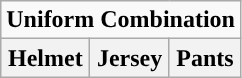<table class="wikitable">
<tr>
<td align="center" Colspan="3"><strong>Uniform Combination</strong></td>
</tr>
<tr align="center">
<th>Helmet</th>
<th>Jersey</th>
<th>Pants</th>
</tr>
</table>
